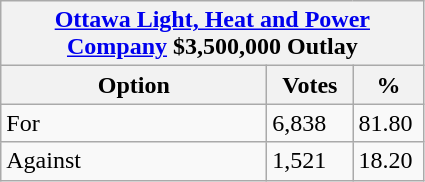<table class="wikitable">
<tr>
<th colspan="3"><a href='#'>Ottawa Light, Heat and Power Company</a> $3,500,000 Outlay</th>
</tr>
<tr>
<th style="width: 170px">Option</th>
<th style="width: 50px">Votes</th>
<th style="width: 40px">%</th>
</tr>
<tr>
<td>For</td>
<td>6,838</td>
<td>81.80</td>
</tr>
<tr>
<td>Against</td>
<td>1,521</td>
<td>18.20</td>
</tr>
</table>
